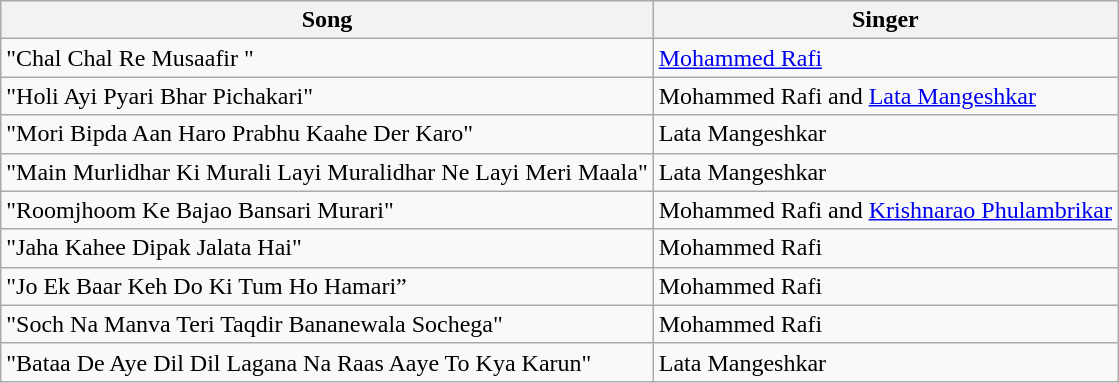<table class="wikitable">
<tr>
<th>Song</th>
<th>Singer</th>
</tr>
<tr>
<td>"Chal Chal Re Musaafir "</td>
<td><a href='#'>Mohammed Rafi</a></td>
</tr>
<tr>
<td>"Holi Ayi Pyari Bhar Pichakari"</td>
<td>Mohammed Rafi and <a href='#'>Lata Mangeshkar</a></td>
</tr>
<tr>
<td>"Mori Bipda Aan Haro Prabhu Kaahe Der Karo"</td>
<td>Lata Mangeshkar</td>
</tr>
<tr>
<td>"Main Murlidhar Ki Murali Layi Muralidhar Ne Layi Meri Maala"</td>
<td>Lata Mangeshkar</td>
</tr>
<tr>
<td>"Roomjhoom Ke Bajao Bansari Murari"</td>
<td>Mohammed Rafi and <a href='#'>Krishnarao Phulambrikar</a></td>
</tr>
<tr>
<td>"Jaha Kahee Dipak Jalata Hai"</td>
<td>Mohammed Rafi</td>
</tr>
<tr>
<td>"Jo Ek Baar Keh Do Ki Tum Ho Hamari”</td>
<td>Mohammed Rafi</td>
</tr>
<tr>
<td>"Soch Na Manva Teri Taqdir Bananewala Sochega"</td>
<td>Mohammed Rafi</td>
</tr>
<tr>
<td>"Bataa De Aye Dil Dil Lagana Na Raas Aaye To Kya Karun"</td>
<td>Lata Mangeshkar</td>
</tr>
</table>
